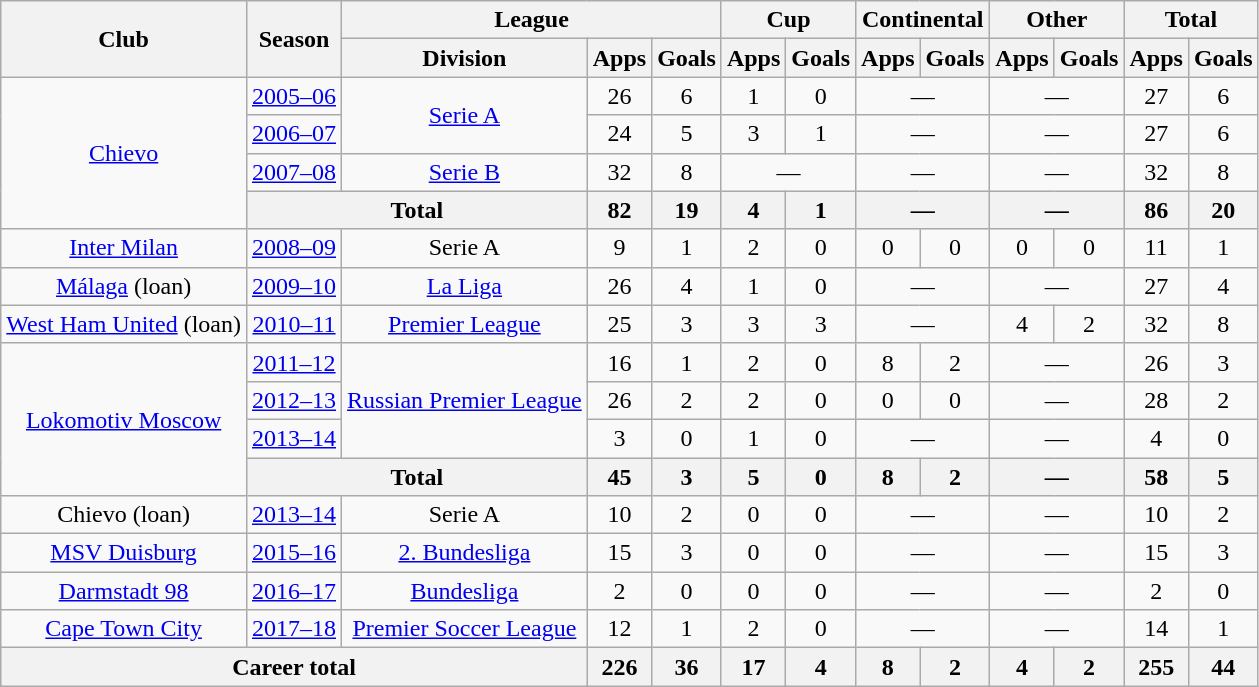<table class="wikitable" style="text-align:center">
<tr>
<th rowspan="2">Club</th>
<th rowspan="2">Season</th>
<th colspan="3">League</th>
<th colspan="2">Cup</th>
<th colspan="2">Continental</th>
<th colspan="2">Other</th>
<th colspan="2">Total</th>
</tr>
<tr>
<th>Division</th>
<th>Apps</th>
<th>Goals</th>
<th>Apps</th>
<th>Goals</th>
<th>Apps</th>
<th>Goals</th>
<th>Apps</th>
<th>Goals</th>
<th>Apps</th>
<th>Goals</th>
</tr>
<tr>
<td rowspan="4"><a href='#'>Chievo</a></td>
<td><a href='#'>2005–06</a></td>
<td rowspan="2"><a href='#'>Serie A</a></td>
<td>26</td>
<td>6</td>
<td>1</td>
<td>0</td>
<td colspan="2">—</td>
<td colspan="2">—</td>
<td>27</td>
<td>6</td>
</tr>
<tr>
<td><a href='#'>2006–07</a></td>
<td>24</td>
<td>5</td>
<td>3</td>
<td>1</td>
<td colspan="2">—</td>
<td colspan="2">—</td>
<td>27</td>
<td>6</td>
</tr>
<tr>
<td><a href='#'>2007–08</a></td>
<td><a href='#'>Serie B</a></td>
<td>32</td>
<td>8</td>
<td colspan="2">—</td>
<td colspan="2">—</td>
<td colspan="2">—</td>
<td>32</td>
<td>8</td>
</tr>
<tr>
<th colspan="2">Total</th>
<th>82</th>
<th>19</th>
<th>4</th>
<th>1</th>
<th colspan="2">—</th>
<th colspan="2">—</th>
<th>86</th>
<th>20</th>
</tr>
<tr>
<td><a href='#'>Inter Milan</a></td>
<td><a href='#'>2008–09</a></td>
<td>Serie A</td>
<td>9</td>
<td>1</td>
<td>2</td>
<td>0</td>
<td>0</td>
<td>0</td>
<td>0</td>
<td>0</td>
<td>11</td>
<td>1</td>
</tr>
<tr>
<td><a href='#'>Málaga</a> (loan)</td>
<td><a href='#'>2009–10</a></td>
<td><a href='#'>La Liga</a></td>
<td>26</td>
<td>4</td>
<td>1</td>
<td>0</td>
<td colspan="2">—</td>
<td colspan="2">—</td>
<td>27</td>
<td>4</td>
</tr>
<tr>
<td><a href='#'>West Ham United</a> (loan)</td>
<td><a href='#'>2010–11</a></td>
<td><a href='#'>Premier League</a></td>
<td>25</td>
<td>3</td>
<td>3</td>
<td>3</td>
<td colspan="2">—</td>
<td>4</td>
<td>2</td>
<td>32</td>
<td>8</td>
</tr>
<tr>
<td rowspan="4"><a href='#'>Lokomotiv Moscow</a></td>
<td><a href='#'>2011–12</a></td>
<td rowspan="3"><a href='#'>Russian Premier League</a></td>
<td>16</td>
<td>1</td>
<td>2</td>
<td>0</td>
<td>8</td>
<td>2</td>
<td colspan="2">—</td>
<td>26</td>
<td>3</td>
</tr>
<tr>
<td><a href='#'>2012–13</a></td>
<td>26</td>
<td>2</td>
<td>2</td>
<td>0</td>
<td>0</td>
<td>0</td>
<td colspan="2">—</td>
<td>28</td>
<td>2</td>
</tr>
<tr>
<td><a href='#'>2013–14</a></td>
<td>3</td>
<td>0</td>
<td>1</td>
<td>0</td>
<td colspan="2">—</td>
<td colspan="2">—</td>
<td>4</td>
<td>0</td>
</tr>
<tr>
<th colspan="2">Total</th>
<th>45</th>
<th>3</th>
<th>5</th>
<th>0</th>
<th>8</th>
<th>2</th>
<th colspan="2">—</th>
<th>58</th>
<th>5</th>
</tr>
<tr>
<td>Chievo (loan)</td>
<td><a href='#'>2013–14</a></td>
<td>Serie A</td>
<td>10</td>
<td>2</td>
<td>0</td>
<td>0</td>
<td colspan="2">—</td>
<td colspan="2">—</td>
<td>10</td>
<td>2</td>
</tr>
<tr>
<td><a href='#'>MSV Duisburg</a></td>
<td><a href='#'>2015–16</a></td>
<td><a href='#'>2. Bundesliga</a></td>
<td>15</td>
<td>3</td>
<td>0</td>
<td>0</td>
<td colspan="2">—</td>
<td colspan="2">—</td>
<td>15</td>
<td>3</td>
</tr>
<tr>
<td><a href='#'>Darmstadt 98</a></td>
<td><a href='#'>2016–17</a></td>
<td><a href='#'>Bundesliga</a></td>
<td>2</td>
<td>0</td>
<td>0</td>
<td>0</td>
<td colspan="2">—</td>
<td colspan="2">—</td>
<td>2</td>
<td>0</td>
</tr>
<tr>
<td><a href='#'>Cape Town City</a></td>
<td><a href='#'>2017–18</a></td>
<td><a href='#'>Premier Soccer League</a></td>
<td>12</td>
<td>1</td>
<td>2</td>
<td>0</td>
<td colspan="2">—</td>
<td colspan="2">—</td>
<td>14</td>
<td>1</td>
</tr>
<tr>
<th colspan="3">Career total</th>
<th>226</th>
<th>36</th>
<th>17</th>
<th>4</th>
<th>8</th>
<th>2</th>
<th>4</th>
<th>2</th>
<th>255</th>
<th>44</th>
</tr>
</table>
